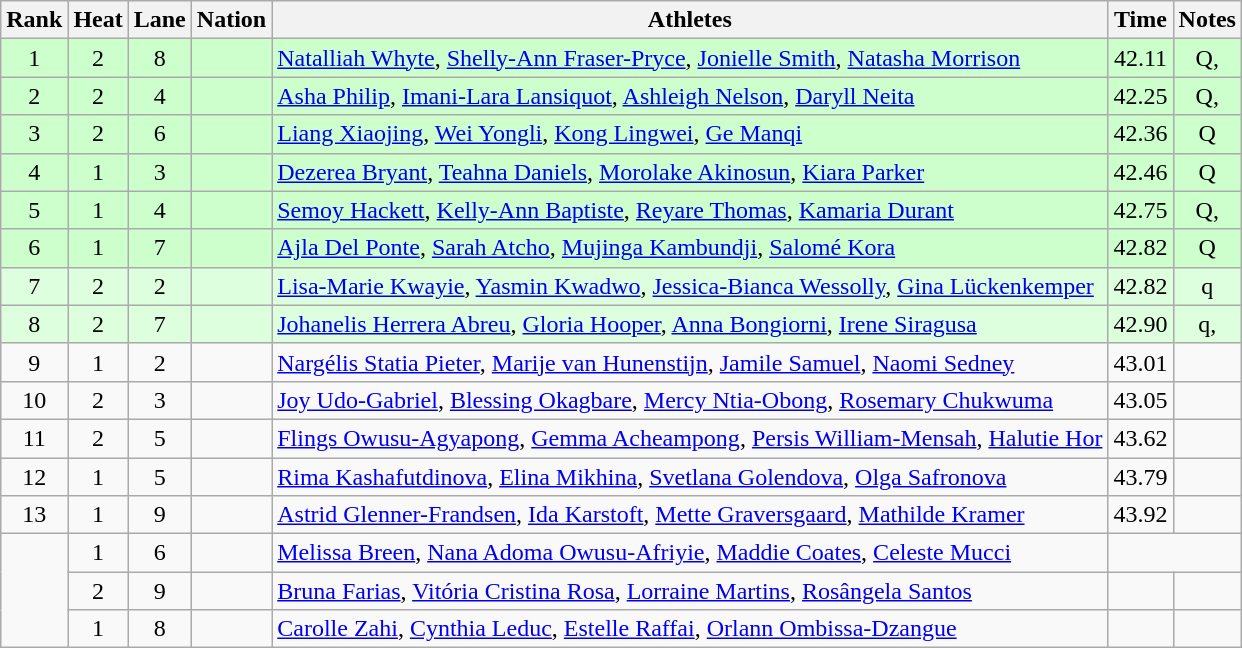<table class="wikitable sortable" style="text-align:center">
<tr>
<th>Rank</th>
<th>Heat</th>
<th>Lane</th>
<th>Nation</th>
<th>Athletes</th>
<th>Time</th>
<th>Notes</th>
</tr>
<tr bgcolor=ccffcc>
<td>1</td>
<td>2</td>
<td>8</td>
<td align=left></td>
<td align=left><a href='#'>Natalliah Whyte</a>, <a href='#'>Shelly-Ann Fraser-Pryce</a>, <a href='#'>Jonielle Smith</a>, <a href='#'>Natasha Morrison</a></td>
<td>42.11</td>
<td>Q, </td>
</tr>
<tr bgcolor=ccffcc>
<td>2</td>
<td>2</td>
<td>4</td>
<td align=left></td>
<td align=left><a href='#'>Asha Philip</a>, <a href='#'>Imani-Lara Lansiquot</a>, <a href='#'>Ashleigh Nelson</a>, <a href='#'>Daryll Neita</a></td>
<td>42.25</td>
<td>Q, </td>
</tr>
<tr bgcolor=ccffcc>
<td>3</td>
<td>2</td>
<td>6</td>
<td align=left></td>
<td align=left><a href='#'>Liang Xiaojing</a>, <a href='#'>Wei Yongli</a>, <a href='#'>Kong Lingwei</a>, <a href='#'>Ge Manqi</a></td>
<td>42.36</td>
<td>Q</td>
</tr>
<tr bgcolor=ccffcc>
<td>4</td>
<td>1</td>
<td>3</td>
<td align=left></td>
<td align=left><a href='#'>Dezerea Bryant</a>, <a href='#'>Teahna Daniels</a>, <a href='#'>Morolake Akinosun</a>, <a href='#'>Kiara Parker</a></td>
<td>42.46</td>
<td>Q</td>
</tr>
<tr bgcolor=ccffcc>
<td>5</td>
<td>1</td>
<td>4</td>
<td align=left></td>
<td align=left><a href='#'>Semoy Hackett</a>, <a href='#'>Kelly-Ann Baptiste</a>, <a href='#'>Reyare Thomas</a>, <a href='#'>Kamaria Durant</a></td>
<td>42.75</td>
<td>Q, </td>
</tr>
<tr bgcolor=ccffcc>
<td>6</td>
<td>1</td>
<td>7</td>
<td align=left></td>
<td align=left><a href='#'>Ajla Del Ponte</a>, <a href='#'>Sarah Atcho</a>, <a href='#'>Mujinga Kambundji</a>, <a href='#'>Salomé Kora</a></td>
<td>42.82</td>
<td>Q</td>
</tr>
<tr bgcolor=ddffdd>
<td>7</td>
<td>2</td>
<td>2</td>
<td align=left></td>
<td align=left><a href='#'>Lisa-Marie Kwayie</a>, <a href='#'>Yasmin Kwadwo</a>, <a href='#'>Jessica-Bianca Wessolly</a>, <a href='#'>Gina Lückenkemper</a></td>
<td>42.82</td>
<td>q</td>
</tr>
<tr bgcolor=ddffdd>
<td>8</td>
<td>2</td>
<td>7</td>
<td align=left></td>
<td align=left><a href='#'>Johanelis Herrera Abreu</a>, <a href='#'>Gloria Hooper</a>, <a href='#'>Anna Bongiorni</a>, <a href='#'>Irene Siragusa</a></td>
<td>42.90</td>
<td>q, <strong></strong></td>
</tr>
<tr>
<td>9</td>
<td>1</td>
<td>2</td>
<td align=left></td>
<td align=left><a href='#'>Nargélis Statia Pieter</a>, <a href='#'>Marije van Hunenstijn</a>, <a href='#'>Jamile Samuel</a>, <a href='#'>Naomi Sedney</a></td>
<td>43.01</td>
<td></td>
</tr>
<tr>
<td>10</td>
<td>2</td>
<td>3</td>
<td align=left></td>
<td align=left><a href='#'>Joy Udo-Gabriel</a>, <a href='#'>Blessing Okagbare</a>, <a href='#'>Mercy Ntia-Obong</a>, <a href='#'>Rosemary Chukwuma</a></td>
<td>43.05</td>
<td></td>
</tr>
<tr>
<td>11</td>
<td>2</td>
<td>5</td>
<td align=left></td>
<td align=left><a href='#'>Flings Owusu-Agyapong</a>, <a href='#'>Gemma Acheampong</a>, <a href='#'>Persis William-Mensah</a>, <a href='#'>Halutie Hor</a></td>
<td>43.62</td>
<td></td>
</tr>
<tr>
<td>12</td>
<td>1</td>
<td>5</td>
<td align=left></td>
<td align=left><a href='#'>Rima Kashafutdinova</a>, <a href='#'>Elina Mikhina</a>, <a href='#'>Svetlana Golendova</a>, <a href='#'>Olga Safronova</a></td>
<td>43.79</td>
<td></td>
</tr>
<tr>
<td>13</td>
<td>1</td>
<td>9</td>
<td align=left></td>
<td align=left><a href='#'>Astrid Glenner-Frandsen</a>, <a href='#'>Ida Karstoft</a>, <a href='#'>Mette Graversgaard</a>, <a href='#'>Mathilde Kramer</a></td>
<td>43.92</td>
<td></td>
</tr>
<tr>
<td rowspan=3></td>
<td>1</td>
<td>6</td>
<td align=left></td>
<td align=left><a href='#'>Melissa Breen</a>, <a href='#'>Nana Adoma Owusu-Afriyie</a>, <a href='#'>Maddie Coates</a>, <a href='#'>Celeste Mucci</a></td>
<td colspan=2></td>
</tr>
<tr>
<td>2</td>
<td>9</td>
<td align=left></td>
<td align=left><a href='#'>Bruna Farias</a>, <a href='#'>Vitória Cristina Rosa</a>, <a href='#'>Lorraine Martins</a>, <a href='#'>Rosângela Santos</a></td>
<td></td>
<td></td>
</tr>
<tr>
<td>1</td>
<td>8</td>
<td align=left></td>
<td align=left><a href='#'>Carolle Zahi</a>, <a href='#'>Cynthia Leduc</a>, <a href='#'>Estelle Raffai</a>, <a href='#'>Orlann Ombissa-Dzangue</a></td>
<td></td>
<td></td>
</tr>
</table>
